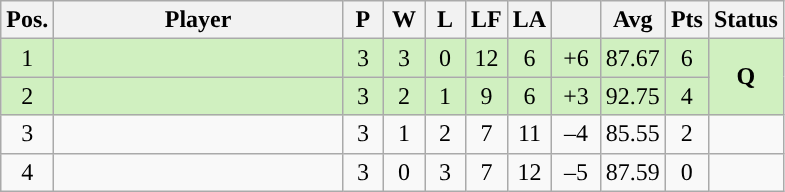<table class="wikitable" style="text-align:center; margin: 1em auto 1em auto, align:left">
<tr>
<th width=20>Pos.</th>
<th width=185>Player</th>
<th width=20>P</th>
<th width=20>W</th>
<th width=20>L</th>
<th width=20>LF</th>
<th width=20>LA</th>
<th width=25></th>
<th width=30>Avg</th>
<th width=20>Pts</th>
<th width=40>Status</th>
</tr>
<tr style="background:#D0F0C0;">
<td>1</td>
<td align=left></td>
<td>3</td>
<td>3</td>
<td>0</td>
<td>12</td>
<td>6</td>
<td>+6</td>
<td>87.67</td>
<td>6</td>
<td rowspan=2><strong>Q</strong></td>
</tr>
<tr style="background:#D0F0C0;">
<td>2</td>
<td align=left></td>
<td>3</td>
<td>2</td>
<td>1</td>
<td>9</td>
<td>6</td>
<td>+3</td>
<td>92.75</td>
<td>4</td>
</tr>
<tr>
<td>3</td>
<td align=left></td>
<td>3</td>
<td>1</td>
<td>2</td>
<td>7</td>
<td>11</td>
<td>–4</td>
<td>85.55</td>
<td>2</td>
<td></td>
</tr>
<tr>
<td>4</td>
<td align=left></td>
<td>3</td>
<td>0</td>
<td>3</td>
<td>7</td>
<td>12</td>
<td>–5</td>
<td>87.59</td>
<td>0</td>
<td></td>
</tr>
</table>
